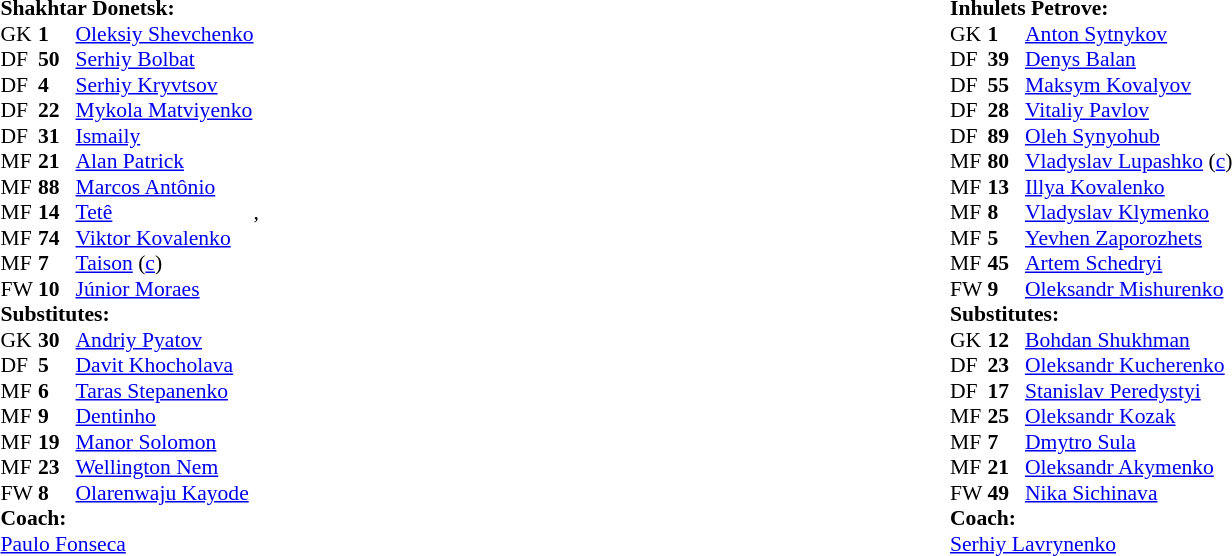<table width="100%">
<tr>
<td valign="top" width="50%"><br><table style="font-size: 90%" cellspacing="0" cellpadding="0" align=left>
<tr>
<td colspan="4"><strong>Shakhtar Donetsk:</strong></td>
</tr>
<tr>
<th width=25></th>
<th width=25></th>
</tr>
<tr>
<td>GK</td>
<td><strong>1</strong></td>
<td> <a href='#'>Oleksiy Shevchenko</a></td>
<td></td>
</tr>
<tr>
<td>DF</td>
<td><strong>50</strong></td>
<td> <a href='#'>Serhiy Bolbat</a></td>
<td></td>
</tr>
<tr>
<td>DF</td>
<td><strong>4</strong></td>
<td> <a href='#'>Serhiy Kryvtsov</a></td>
<td></td>
</tr>
<tr>
<td>DF</td>
<td><strong>22</strong></td>
<td> <a href='#'>Mykola Matviyenko</a></td>
<td></td>
</tr>
<tr>
<td>DF</td>
<td><strong>31</strong></td>
<td> <a href='#'>Ismaily</a></td>
<td></td>
</tr>
<tr>
<td>MF</td>
<td><strong>21</strong></td>
<td> <a href='#'>Alan Patrick</a></td>
<td></td>
</tr>
<tr>
<td>MF</td>
<td><strong>88</strong></td>
<td> <a href='#'>Marcos Antônio</a></td>
<td></td>
</tr>
<tr>
<td>MF</td>
<td><strong>14</strong></td>
<td> <a href='#'>Tetê</a></td>
<td>, </td>
<td></td>
</tr>
<tr>
<td>MF</td>
<td><strong>74</strong></td>
<td> <a href='#'>Viktor Kovalenko</a></td>
<td></td>
<td></td>
</tr>
<tr>
<td>MF</td>
<td><strong>7</strong></td>
<td> <a href='#'>Taison</a> (<a href='#'>c</a>)</td>
<td></td>
</tr>
<tr>
<td>FW</td>
<td><strong>10</strong></td>
<td> <a href='#'>Júnior Moraes</a></td>
<td></td>
<td></td>
</tr>
<tr>
<td colspan=3><strong>Substitutes:</strong></td>
</tr>
<tr>
<td>GK</td>
<td><strong>30</strong></td>
<td> <a href='#'>Andriy Pyatov</a></td>
<td></td>
</tr>
<tr>
<td>DF</td>
<td><strong>5</strong></td>
<td> <a href='#'>Davit Khocholava</a></td>
<td></td>
</tr>
<tr>
<td>MF</td>
<td><strong>6</strong></td>
<td> <a href='#'>Taras Stepanenko</a></td>
<td></td>
</tr>
<tr>
<td>MF</td>
<td><strong>9</strong></td>
<td> <a href='#'>Dentinho</a></td>
<td></td>
</tr>
<tr>
<td>MF</td>
<td><strong>19</strong></td>
<td> <a href='#'>Manor Solomon</a></td>
<td></td>
<td></td>
</tr>
<tr>
<td>MF</td>
<td><strong>23</strong></td>
<td> <a href='#'>Wellington Nem</a></td>
<td></td>
<td></td>
</tr>
<tr>
<td>FW</td>
<td><strong>8</strong></td>
<td> <a href='#'>Olarenwaju Kayode</a></td>
<td></td>
</tr>
<tr>
<td colspan=4><strong>Coach:</strong></td>
</tr>
<tr>
<td colspan="4"> <a href='#'>Paulo Fonseca</a></td>
</tr>
<tr>
</tr>
</table>
</td>
<td valign="top"></td>
<td valign="top" width="50%"><br><table style="font-size: 90%" cellspacing="0" cellpadding="0" align=left>
<tr>
<td colspan="4"><strong>Inhulets Petrove:</strong></td>
</tr>
<tr>
<th width=25></th>
<th width=25></th>
</tr>
<tr>
<td>GK</td>
<td><strong>1</strong></td>
<td> <a href='#'>Anton Sytnykov</a></td>
<td></td>
</tr>
<tr>
<td>DF</td>
<td><strong>39</strong></td>
<td> <a href='#'>Denys Balan</a></td>
<td></td>
</tr>
<tr>
<td>DF</td>
<td><strong>55</strong></td>
<td> <a href='#'>Maksym Kovalyov</a></td>
<td></td>
</tr>
<tr>
<td>DF</td>
<td><strong>28</strong></td>
<td> <a href='#'>Vitaliy Pavlov</a></td>
<td></td>
</tr>
<tr>
<td>DF</td>
<td><strong>89</strong></td>
<td> <a href='#'>Oleh Synyohub</a></td>
<td></td>
</tr>
<tr>
<td>MF</td>
<td><strong>80</strong></td>
<td> <a href='#'>Vladyslav Lupashko</a> (<a href='#'>c</a>)</td>
<td></td>
</tr>
<tr>
<td>MF</td>
<td><strong>13</strong></td>
<td> <a href='#'>Illya Kovalenko</a></td>
<td></td>
</tr>
<tr>
<td>MF</td>
<td><strong>8</strong></td>
<td> <a href='#'>Vladyslav Klymenko</a></td>
<td></td>
<td></td>
</tr>
<tr>
<td>MF</td>
<td><strong>5</strong></td>
<td> <a href='#'>Yevhen Zaporozhets</a></td>
<td></td>
</tr>
<tr>
<td>MF</td>
<td><strong>45</strong></td>
<td> <a href='#'>Artem Schedryi</a></td>
<td></td>
</tr>
<tr>
<td>FW</td>
<td><strong>9</strong></td>
<td> <a href='#'>Oleksandr Mishurenko</a></td>
<td></td>
</tr>
<tr>
<td colspan=3><strong>Substitutes:</strong></td>
</tr>
<tr>
<td>GK</td>
<td><strong>12</strong></td>
<td> <a href='#'>Bohdan Shukhman</a></td>
<td></td>
</tr>
<tr>
<td>DF</td>
<td><strong>23</strong></td>
<td> <a href='#'>Oleksandr Kucherenko</a></td>
<td></td>
</tr>
<tr>
<td>DF</td>
<td><strong>17</strong></td>
<td> <a href='#'>Stanislav Peredystyi</a></td>
<td></td>
</tr>
<tr>
<td>MF</td>
<td><strong>25</strong></td>
<td> <a href='#'>Oleksandr Kozak</a></td>
<td></td>
</tr>
<tr>
<td>MF</td>
<td><strong>7</strong></td>
<td> <a href='#'>Dmytro Sula</a></td>
<td></td>
</tr>
<tr>
<td>MF</td>
<td><strong>21</strong></td>
<td> <a href='#'>Oleksandr Akymenko</a></td>
<td></td>
</tr>
<tr>
<td>FW</td>
<td><strong>49</strong></td>
<td> <a href='#'>Nika Sichinava</a></td>
<td></td>
</tr>
<tr>
<td colspan=4><strong>Coach:</strong></td>
</tr>
<tr>
<td colspan="4"> <a href='#'>Serhiy Lavrynenko</a></td>
</tr>
<tr>
</tr>
</table>
</td>
</tr>
</table>
